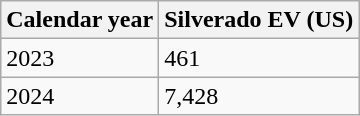<table class="wikitable">
<tr>
<th>Calendar year</th>
<th>Silverado EV (US)</th>
</tr>
<tr>
<td>2023</td>
<td>461</td>
</tr>
<tr>
<td>2024</td>
<td>7,428</td>
</tr>
</table>
